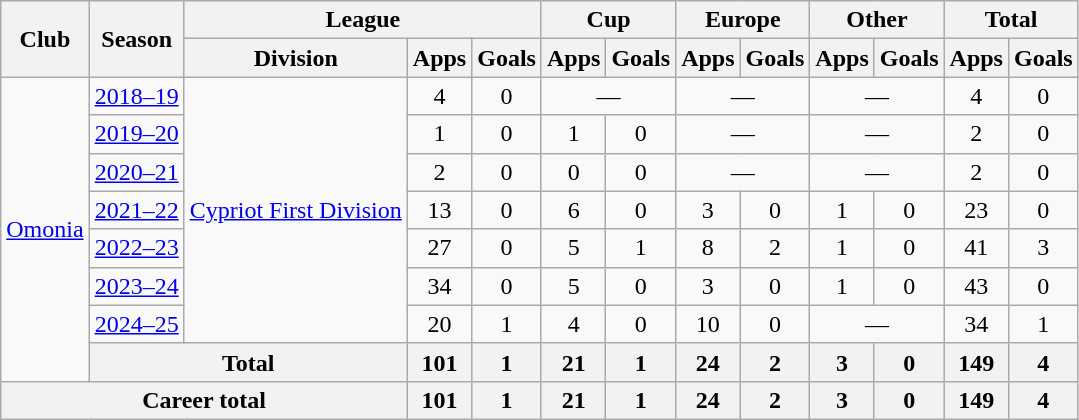<table class="wikitable" style="text-align:center">
<tr>
<th rowspan="2">Club</th>
<th rowspan="2">Season</th>
<th colspan="3">League</th>
<th colspan="2">Cup</th>
<th colspan="2">Europe</th>
<th colspan="2">Other</th>
<th colspan="2">Total</th>
</tr>
<tr>
<th>Division</th>
<th>Apps</th>
<th>Goals</th>
<th>Apps</th>
<th>Goals</th>
<th>Apps</th>
<th>Goals</th>
<th>Apps</th>
<th>Goals</th>
<th>Apps</th>
<th>Goals</th>
</tr>
<tr>
<td rowspan="8"><a href='#'>Omonia</a></td>
<td><a href='#'>2018–19</a></td>
<td rowspan="7"><a href='#'>Cypriot First Division</a></td>
<td>4</td>
<td>0</td>
<td colspan=2>—</td>
<td colspan=2>—</td>
<td colspan=2>—</td>
<td>4</td>
<td>0</td>
</tr>
<tr>
<td><a href='#'>2019–20</a></td>
<td>1</td>
<td>0</td>
<td>1</td>
<td>0</td>
<td colspan=2>—</td>
<td colspan=2>—</td>
<td>2</td>
<td>0</td>
</tr>
<tr>
<td><a href='#'>2020–21</a></td>
<td>2</td>
<td>0</td>
<td>0</td>
<td>0</td>
<td colspan=2>—</td>
<td colspan=2>—</td>
<td>2</td>
<td>0</td>
</tr>
<tr>
<td><a href='#'>2021–22</a></td>
<td>13</td>
<td>0</td>
<td>6</td>
<td>0</td>
<td>3</td>
<td>0</td>
<td>1</td>
<td>0</td>
<td>23</td>
<td>0</td>
</tr>
<tr>
<td><a href='#'>2022–23</a></td>
<td>27</td>
<td>0</td>
<td>5</td>
<td>1</td>
<td>8</td>
<td>2</td>
<td>1</td>
<td>0</td>
<td>41</td>
<td>3</td>
</tr>
<tr>
<td><a href='#'>2023–24</a></td>
<td>34</td>
<td>0</td>
<td>5</td>
<td>0</td>
<td>3</td>
<td>0</td>
<td>1</td>
<td>0</td>
<td>43</td>
<td>0</td>
</tr>
<tr>
<td><a href='#'>2024–25</a></td>
<td>20</td>
<td>1</td>
<td>4</td>
<td>0</td>
<td>10</td>
<td>0</td>
<td colspan=2>—</td>
<td>34</td>
<td>1</td>
</tr>
<tr>
<th colspan="2">Total</th>
<th>101</th>
<th>1</th>
<th>21</th>
<th>1</th>
<th>24</th>
<th>2</th>
<th>3</th>
<th>0</th>
<th>149</th>
<th>4</th>
</tr>
<tr>
<th colspan="3">Career total</th>
<th>101</th>
<th>1</th>
<th>21</th>
<th>1</th>
<th>24</th>
<th>2</th>
<th>3</th>
<th>0</th>
<th>149</th>
<th>4</th>
</tr>
</table>
